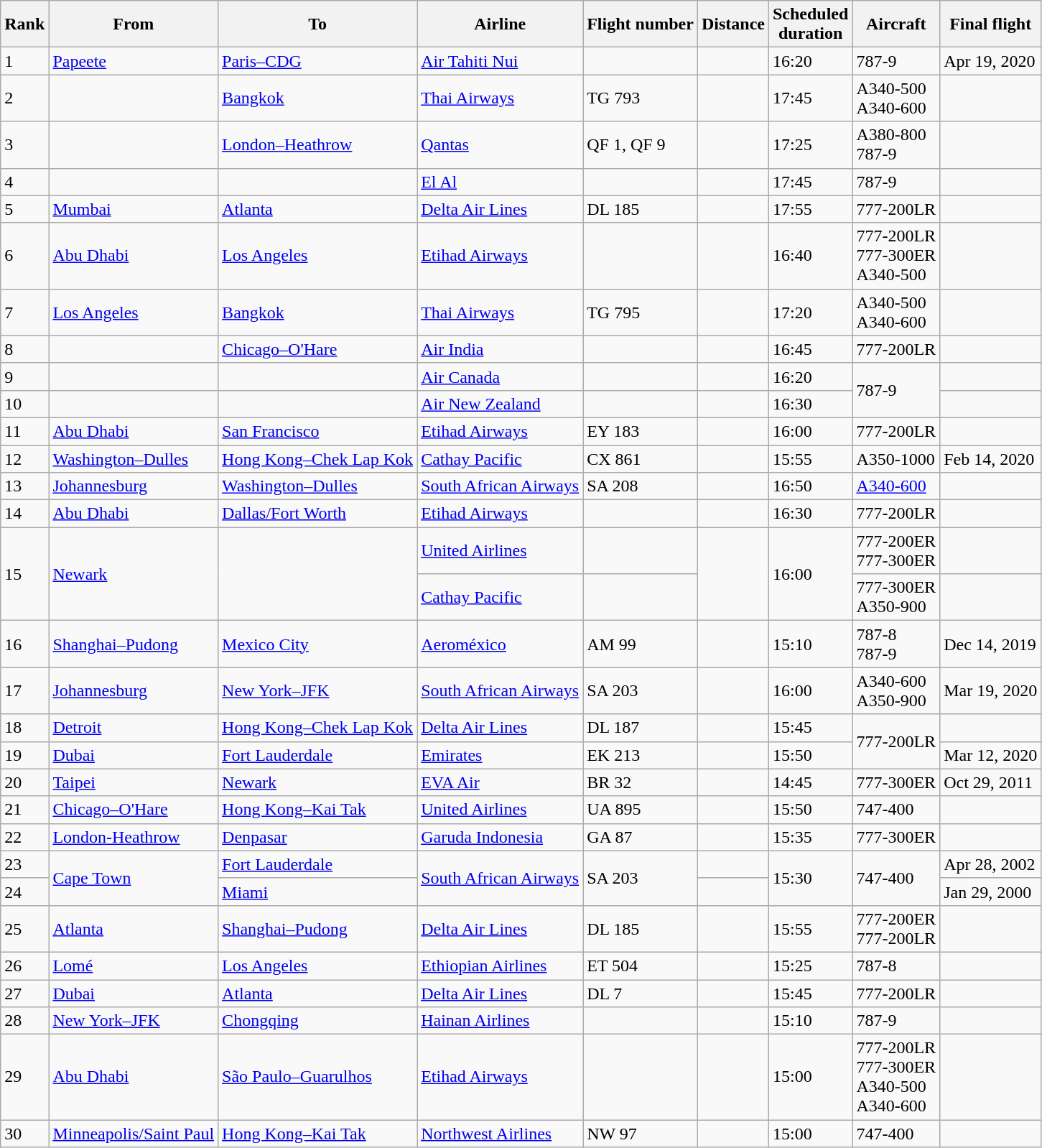<table class="wikitable sortable sticky-header" style="text-align:left">
<tr>
<th>Rank</th>
<th>From</th>
<th>To</th>
<th>Airline</th>
<th>Flight number</th>
<th>Distance</th>
<th>Scheduled<br>duration</th>
<th>Aircraft</th>
<th>Final flight</th>
</tr>
<tr>
<td>1</td>
<td> <a href='#'>Papeete</a></td>
<td> <a href='#'>Paris–CDG</a></td>
<td><a href='#'>Air Tahiti Nui</a></td>
<td></td>
<td></td>
<td>16:20</td>
<td>787-9</td>
<td>Apr 19, 2020</td>
</tr>
<tr>
<td>2</td>
<td></td>
<td> <a href='#'>Bangkok</a></td>
<td><a href='#'>Thai Airways</a></td>
<td>TG 793</td>
<td></td>
<td>17:45</td>
<td>A340-500<br>A340-600</td>
<td></td>
</tr>
<tr>
<td>3</td>
<td></td>
<td> <a href='#'>London–Heathrow</a></td>
<td><a href='#'>Qantas</a></td>
<td>QF 1, QF 9</td>
<td></td>
<td>17:25</td>
<td>A380-800<br>787-9</td>
<td></td>
</tr>
<tr>
<td>4</td>
<td></td>
<td></td>
<td><a href='#'>El Al</a></td>
<td></td>
<td></td>
<td>17:45</td>
<td>787-9</td>
<td></td>
</tr>
<tr>
<td>5</td>
<td> <a href='#'>Mumbai</a></td>
<td> <a href='#'>Atlanta</a></td>
<td><a href='#'>Delta Air Lines</a></td>
<td>DL 185</td>
<td></td>
<td>17:55</td>
<td>777-200LR</td>
<td></td>
</tr>
<tr>
<td>6</td>
<td> <a href='#'>Abu Dhabi</a></td>
<td> <a href='#'>Los Angeles</a></td>
<td><a href='#'>Etihad Airways</a></td>
<td></td>
<td></td>
<td>16:40</td>
<td>777-200LR<br>777-300ER<br>A340-500</td>
<td></td>
</tr>
<tr>
<td>7</td>
<td> <a href='#'>Los Angeles</a></td>
<td> <a href='#'>Bangkok</a></td>
<td><a href='#'>Thai Airways</a></td>
<td>TG 795</td>
<td></td>
<td>17:20</td>
<td>A340-500<br>A340-600</td>
<td></td>
</tr>
<tr>
<td>8</td>
<td></td>
<td> <a href='#'>Chicago–O'Hare</a></td>
<td><a href='#'>Air India</a></td>
<td></td>
<td></td>
<td>16:45</td>
<td>777-200LR</td>
<td></td>
</tr>
<tr>
<td>9</td>
<td></td>
<td></td>
<td><a href='#'>Air Canada</a></td>
<td></td>
<td></td>
<td>16:20</td>
<td rowspan="2">787-9</td>
<td></td>
</tr>
<tr>
<td>10</td>
<td></td>
<td></td>
<td><a href='#'>Air New Zealand</a></td>
<td></td>
<td></td>
<td>16:30</td>
<td></td>
</tr>
<tr>
<td>11</td>
<td> <a href='#'>Abu Dhabi</a></td>
<td> <a href='#'>San Francisco</a></td>
<td><a href='#'>Etihad Airways</a></td>
<td>EY 183</td>
<td></td>
<td>16:00</td>
<td>777-200LR</td>
<td></td>
</tr>
<tr>
<td>12</td>
<td> <a href='#'>Washington–Dulles</a></td>
<td> <a href='#'>Hong Kong–Chek Lap Kok</a></td>
<td><a href='#'>Cathay Pacific</a></td>
<td>CX 861</td>
<td></td>
<td>15:55</td>
<td>A350-1000</td>
<td>Feb 14, 2020</td>
</tr>
<tr>
<td>13</td>
<td> <a href='#'>Johannesburg</a></td>
<td> <a href='#'>Washington–Dulles</a></td>
<td><a href='#'>South African Airways</a></td>
<td>SA 208</td>
<td></td>
<td>16:50</td>
<td><a href='#'>A340-600</a></td>
<td></td>
</tr>
<tr>
<td>14</td>
<td> <a href='#'>Abu Dhabi</a></td>
<td> <a href='#'>Dallas/Fort Worth</a></td>
<td><a href='#'>Etihad Airways</a></td>
<td></td>
<td></td>
<td>16:30</td>
<td>777-200LR</td>
<td></td>
</tr>
<tr>
<td rowspan="2">15</td>
<td rowspan="2"> <a href='#'>Newark</a></td>
<td rowspan="2"></td>
<td><a href='#'>United Airlines</a></td>
<td></td>
<td rowspan="2"></td>
<td rowspan="2">16:00</td>
<td>777-200ER<br>777-300ER</td>
<td></td>
</tr>
<tr>
<td><a href='#'>Cathay Pacific</a></td>
<td></td>
<td>777-300ER<br>A350-900</td>
<td></td>
</tr>
<tr>
<td>16</td>
<td> <a href='#'>Shanghai–Pudong</a></td>
<td> <a href='#'>Mexico City</a></td>
<td><a href='#'>Aeroméxico</a></td>
<td>AM 99</td>
<td></td>
<td>15:10</td>
<td>787-8<br>787-9</td>
<td>Dec 14, 2019</td>
</tr>
<tr>
<td>17</td>
<td> <a href='#'>Johannesburg</a></td>
<td> <a href='#'>New York–JFK</a></td>
<td><a href='#'>South African Airways</a></td>
<td>SA 203</td>
<td></td>
<td>16:00</td>
<td>A340-600<br>A350-900</td>
<td>Mar 19, 2020</td>
</tr>
<tr>
<td>18</td>
<td> <a href='#'>Detroit</a></td>
<td> <a href='#'>Hong Kong–Chek Lap Kok</a></td>
<td><a href='#'>Delta Air Lines</a></td>
<td>DL 187</td>
<td></td>
<td>15:45</td>
<td rowspan="2">777-200LR</td>
<td></td>
</tr>
<tr>
<td>19</td>
<td> <a href='#'>Dubai</a></td>
<td> <a href='#'>Fort Lauderdale</a></td>
<td><a href='#'>Emirates</a></td>
<td>EK 213</td>
<td></td>
<td>15:50</td>
<td>Mar 12, 2020</td>
</tr>
<tr>
<td>20</td>
<td> <a href='#'>Taipei</a></td>
<td> <a href='#'>Newark</a></td>
<td><a href='#'>EVA Air</a></td>
<td>BR 32</td>
<td></td>
<td>14:45</td>
<td>777-300ER</td>
<td>Oct 29, 2011</td>
</tr>
<tr>
<td>21</td>
<td> <a href='#'>Chicago–O'Hare</a></td>
<td> <a href='#'>Hong Kong–Kai Tak</a></td>
<td><a href='#'>United Airlines</a></td>
<td>UA 895</td>
<td></td>
<td>15:50</td>
<td>747-400</td>
<td></td>
</tr>
<tr>
<td>22</td>
<td> <a href='#'>London-Heathrow</a></td>
<td> <a href='#'>Denpasar</a></td>
<td><a href='#'>Garuda Indonesia</a></td>
<td>GA 87</td>
<td></td>
<td>15:35</td>
<td>777-300ER</td>
<td></td>
</tr>
<tr>
<td>23</td>
<td rowspan="2"> <a href='#'>Cape Town</a></td>
<td> <a href='#'>Fort Lauderdale</a></td>
<td rowspan="2"><a href='#'>South African Airways</a></td>
<td rowspan="2">SA 203</td>
<td></td>
<td rowspan="2">15:30</td>
<td rowspan="2">747-400</td>
<td>Apr 28, 2002</td>
</tr>
<tr>
<td>24</td>
<td> <a href='#'>Miami</a></td>
<td></td>
<td>Jan 29, 2000</td>
</tr>
<tr>
<td>25</td>
<td> <a href='#'>Atlanta</a></td>
<td> <a href='#'>Shanghai–Pudong</a></td>
<td><a href='#'>Delta Air Lines</a></td>
<td>DL 185</td>
<td></td>
<td>15:55</td>
<td>777-200ER<br>777-200LR</td>
<td></td>
</tr>
<tr>
<td>26</td>
<td> <a href='#'>Lomé</a></td>
<td> <a href='#'>Los Angeles</a></td>
<td><a href='#'>Ethiopian Airlines</a></td>
<td>ET 504</td>
<td></td>
<td>15:25</td>
<td>787-8</td>
<td></td>
</tr>
<tr>
<td>27</td>
<td> <a href='#'>Dubai</a></td>
<td> <a href='#'>Atlanta</a></td>
<td><a href='#'>Delta Air Lines</a></td>
<td>DL 7</td>
<td></td>
<td>15:45</td>
<td>777-200LR</td>
<td></td>
</tr>
<tr>
<td>28</td>
<td> <a href='#'>New York–JFK</a></td>
<td> <a href='#'>Chongqing</a></td>
<td><a href='#'>Hainan Airlines</a></td>
<td></td>
<td></td>
<td>15:10</td>
<td>787-9</td>
<td></td>
</tr>
<tr>
<td>29</td>
<td> <a href='#'>Abu Dhabi</a></td>
<td> <a href='#'>São Paulo–Guarulhos</a></td>
<td><a href='#'>Etihad Airways</a></td>
<td></td>
<td></td>
<td>15:00</td>
<td>777-200LR<br>777-300ER<br>A340-500<br>A340-600</td>
<td></td>
</tr>
<tr>
<td>30</td>
<td> <a href='#'>Minneapolis/Saint Paul</a></td>
<td> <a href='#'>Hong Kong–Kai Tak</a></td>
<td><a href='#'>Northwest Airlines</a></td>
<td>NW 97</td>
<td></td>
<td>15:00</td>
<td>747-400</td>
<td></td>
</tr>
</table>
